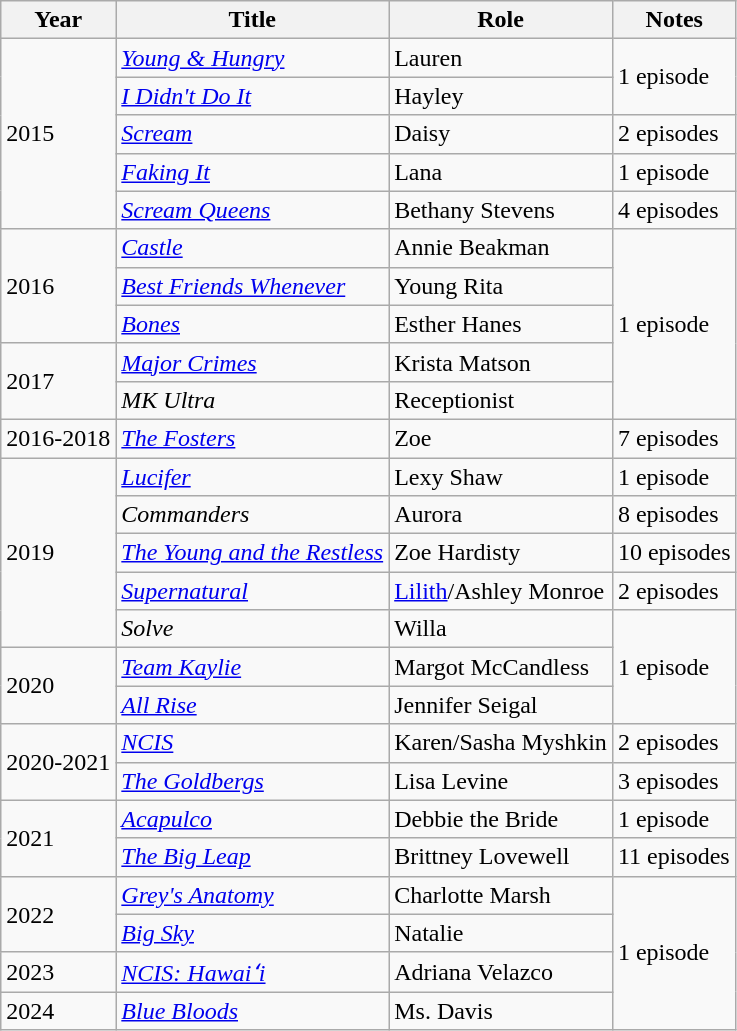<table class="wikitable sortable">
<tr>
<th>Year</th>
<th>Title</th>
<th>Role</th>
<th class="unsortable">Notes</th>
</tr>
<tr>
<td rowspan="5">2015</td>
<td><em><a href='#'>Young & Hungry</a></em></td>
<td>Lauren</td>
<td rowspan="2">1 episode</td>
</tr>
<tr>
<td><em><a href='#'>I Didn't Do It</a></em></td>
<td>Hayley</td>
</tr>
<tr>
<td><em><a href='#'>Scream</a></em></td>
<td>Daisy</td>
<td>2 episodes</td>
</tr>
<tr>
<td><em><a href='#'>Faking It</a></em></td>
<td>Lana</td>
<td>1 episode</td>
</tr>
<tr>
<td><em><a href='#'>Scream Queens</a></em></td>
<td>Bethany Stevens</td>
<td>4 episodes</td>
</tr>
<tr>
<td rowspan="3">2016</td>
<td><em><a href='#'>Castle</a></em></td>
<td>Annie Beakman</td>
<td rowspan="5">1 episode</td>
</tr>
<tr>
<td><em><a href='#'>Best Friends Whenever</a></em></td>
<td>Young Rita</td>
</tr>
<tr>
<td><em><a href='#'>Bones</a></em></td>
<td>Esther Hanes</td>
</tr>
<tr>
<td rowspan="2">2017</td>
<td><em><a href='#'>Major Crimes</a></em></td>
<td>Krista Matson</td>
</tr>
<tr>
<td><em>MK Ultra</em></td>
<td>Receptionist</td>
</tr>
<tr>
<td>2016-2018</td>
<td><em><a href='#'>The Fosters</a></em></td>
<td>Zoe</td>
<td>7 episodes</td>
</tr>
<tr>
<td rowspan="5">2019</td>
<td><em><a href='#'>Lucifer</a></em></td>
<td>Lexy Shaw</td>
<td>1 episode</td>
</tr>
<tr>
<td><em>Commanders</em></td>
<td>Aurora</td>
<td>8 episodes</td>
</tr>
<tr>
<td><em><a href='#'>The Young and the Restless</a></em></td>
<td>Zoe Hardisty</td>
<td>10 episodes</td>
</tr>
<tr>
<td><em><a href='#'>Supernatural</a></em></td>
<td><a href='#'>Lilith</a>/Ashley Monroe</td>
<td>2 episodes</td>
</tr>
<tr>
<td><em>Solve</em></td>
<td>Willa</td>
<td rowspan="3">1 episode</td>
</tr>
<tr>
<td rowspan="2">2020</td>
<td><em><a href='#'>Team Kaylie</a></em></td>
<td>Margot McCandless</td>
</tr>
<tr>
<td><em><a href='#'>All Rise</a></em></td>
<td>Jennifer Seigal</td>
</tr>
<tr>
<td rowspan="2">2020-2021</td>
<td><em><a href='#'>NCIS</a></em></td>
<td>Karen/Sasha Myshkin</td>
<td>2 episodes</td>
</tr>
<tr>
<td><em><a href='#'>The Goldbergs</a></em></td>
<td>Lisa Levine</td>
<td>3 episodes</td>
</tr>
<tr>
<td rowspan="2">2021</td>
<td><em><a href='#'>Acapulco</a></em></td>
<td>Debbie the Bride</td>
<td>1 episode</td>
</tr>
<tr>
<td><em><a href='#'>The Big Leap</a></em></td>
<td>Brittney Lovewell</td>
<td>11 episodes</td>
</tr>
<tr>
<td rowspan="2">2022</td>
<td><em><a href='#'>Grey's Anatomy</a></em></td>
<td>Charlotte Marsh</td>
<td rowspan="4">1 episode</td>
</tr>
<tr>
<td><em><a href='#'>Big Sky</a></em></td>
<td>Natalie</td>
</tr>
<tr>
<td>2023</td>
<td><em><a href='#'>NCIS: Hawaiʻi</a></em></td>
<td>Adriana Velazco</td>
</tr>
<tr>
<td>2024</td>
<td><em><a href='#'>Blue Bloods</a></em></td>
<td>Ms. Davis</td>
</tr>
</table>
